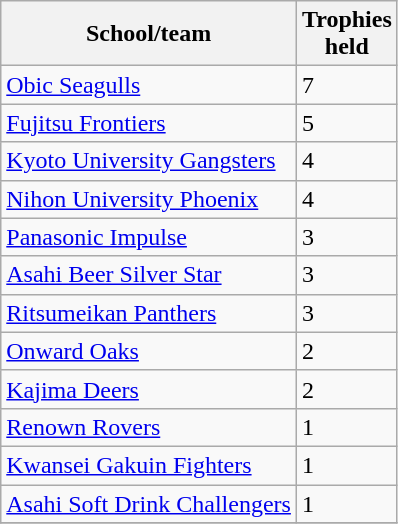<table class="wikitable sortable">
<tr>
<th>School/team</th>
<th>Trophies<br>held</th>
</tr>
<tr>
<td><a href='#'>Obic Seagulls</a></td>
<td>7</td>
</tr>
<tr>
<td><a href='#'>Fujitsu Frontiers</a></td>
<td>5</td>
</tr>
<tr>
<td><a href='#'>Kyoto University Gangsters</a></td>
<td>4</td>
</tr>
<tr>
<td><a href='#'>Nihon University Phoenix</a></td>
<td>4</td>
</tr>
<tr>
<td><a href='#'>Panasonic Impulse</a></td>
<td>3</td>
</tr>
<tr>
<td><a href='#'>Asahi Beer Silver Star</a></td>
<td>3</td>
</tr>
<tr>
<td><a href='#'>Ritsumeikan Panthers</a></td>
<td>3</td>
</tr>
<tr>
<td><a href='#'>Onward Oaks</a></td>
<td>2</td>
</tr>
<tr>
<td><a href='#'>Kajima Deers</a></td>
<td>2</td>
</tr>
<tr>
<td><a href='#'>Renown Rovers</a></td>
<td>1</td>
</tr>
<tr>
<td><a href='#'>Kwansei Gakuin Fighters</a></td>
<td>1</td>
</tr>
<tr>
<td><a href='#'>Asahi Soft Drink Challengers</a></td>
<td>1</td>
</tr>
<tr>
</tr>
</table>
